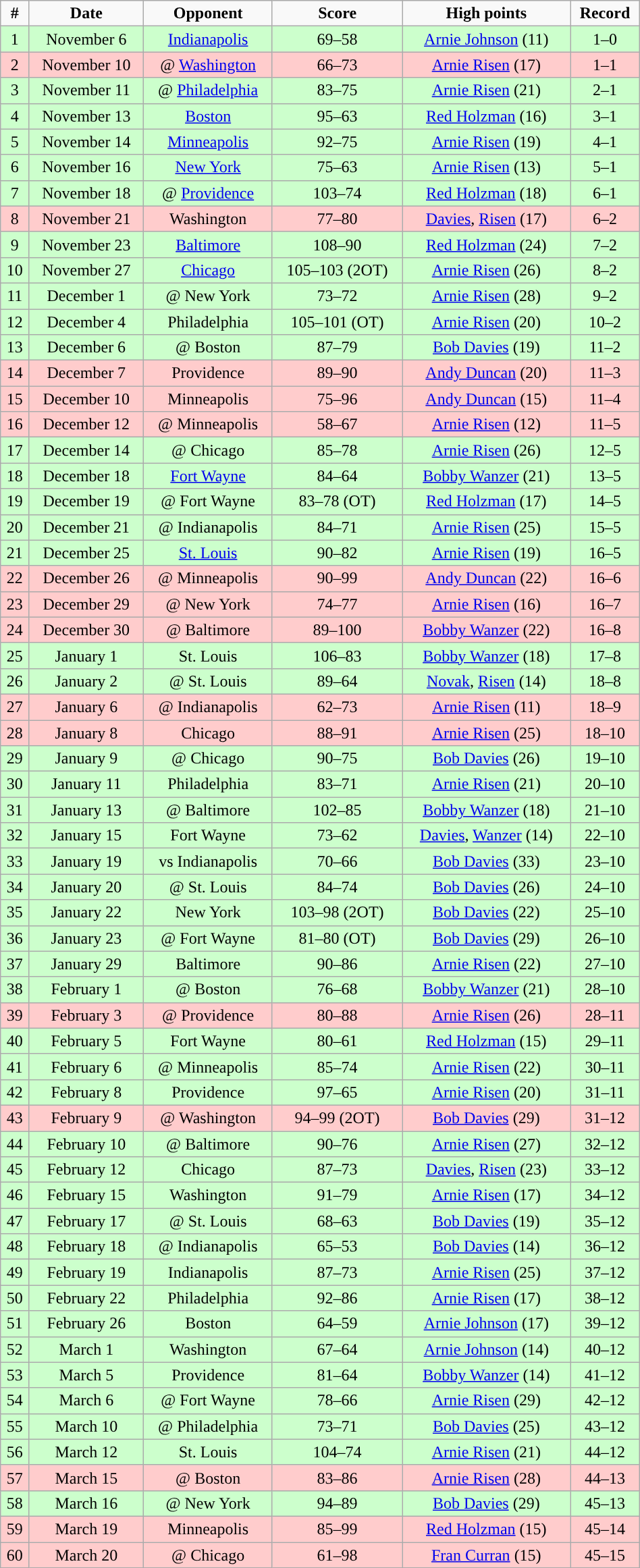<table class="wikitable" width="50%">
<tr align="center">
<td><strong>#</strong></td>
<td><strong>Date</strong></td>
<td><strong>Opponent</strong></td>
<td><strong>Score</strong></td>
<td><strong>High points</strong></td>
<td><strong>Record</strong></td>
</tr>
<tr align="center" bgcolor="ccffcc">
<td>1</td>
<td>November 6</td>
<td><a href='#'>Indianapolis</a></td>
<td>69–58</td>
<td><a href='#'>Arnie Johnson</a> (11)</td>
<td>1–0</td>
</tr>
<tr align="center" bgcolor="ffcccc">
<td>2</td>
<td>November 10</td>
<td>@ <a href='#'>Washington</a></td>
<td>66–73</td>
<td><a href='#'>Arnie Risen</a> (17)</td>
<td>1–1</td>
</tr>
<tr align="center" bgcolor="ccffcc">
<td>3</td>
<td>November 11</td>
<td>@ <a href='#'>Philadelphia</a></td>
<td>83–75</td>
<td><a href='#'>Arnie Risen</a> (21)</td>
<td>2–1</td>
</tr>
<tr align="center" bgcolor="ccffcc">
<td>4</td>
<td>November 13</td>
<td><a href='#'>Boston</a></td>
<td>95–63</td>
<td><a href='#'>Red Holzman</a> (16)</td>
<td>3–1</td>
</tr>
<tr align="center" bgcolor="ccffcc">
<td>5</td>
<td>November 14</td>
<td><a href='#'>Minneapolis</a></td>
<td>92–75</td>
<td><a href='#'>Arnie Risen</a> (19)</td>
<td>4–1</td>
</tr>
<tr align="center" bgcolor="ccffcc">
<td>6</td>
<td>November 16</td>
<td><a href='#'>New York</a></td>
<td>75–63</td>
<td><a href='#'>Arnie Risen</a> (13)</td>
<td>5–1</td>
</tr>
<tr align="center" bgcolor="ccffcc">
<td>7</td>
<td>November 18</td>
<td>@ <a href='#'>Providence</a></td>
<td>103–74</td>
<td><a href='#'>Red Holzman</a> (18)</td>
<td>6–1</td>
</tr>
<tr align="center" bgcolor="ffcccc">
<td>8</td>
<td>November 21</td>
<td>Washington</td>
<td>77–80</td>
<td><a href='#'>Davies</a>, <a href='#'>Risen</a> (17)</td>
<td>6–2</td>
</tr>
<tr align="center" bgcolor="ccffcc">
<td>9</td>
<td>November 23</td>
<td><a href='#'>Baltimore</a></td>
<td>108–90</td>
<td><a href='#'>Red Holzman</a> (24)</td>
<td>7–2</td>
</tr>
<tr align="center" bgcolor="ccffcc">
<td>10</td>
<td>November 27</td>
<td><a href='#'>Chicago</a></td>
<td>105–103 (2OT)</td>
<td><a href='#'>Arnie Risen</a> (26)</td>
<td>8–2</td>
</tr>
<tr align="center" bgcolor="ccffcc">
<td>11</td>
<td>December 1</td>
<td>@ New York</td>
<td>73–72</td>
<td><a href='#'>Arnie Risen</a> (28)</td>
<td>9–2</td>
</tr>
<tr align="center" bgcolor="ccffcc">
<td>12</td>
<td>December 4</td>
<td>Philadelphia</td>
<td>105–101 (OT)</td>
<td><a href='#'>Arnie Risen</a> (20)</td>
<td>10–2</td>
</tr>
<tr align="center" bgcolor="ccffcc">
<td>13</td>
<td>December 6</td>
<td>@ Boston</td>
<td>87–79</td>
<td><a href='#'>Bob Davies</a> (19)</td>
<td>11–2</td>
</tr>
<tr align="center" bgcolor="ffcccc">
<td>14</td>
<td>December 7</td>
<td>Providence</td>
<td>89–90</td>
<td><a href='#'>Andy Duncan</a> (20)</td>
<td>11–3</td>
</tr>
<tr align="center" bgcolor="ffcccc">
<td>15</td>
<td>December 10</td>
<td>Minneapolis</td>
<td>75–96</td>
<td><a href='#'>Andy Duncan</a> (15)</td>
<td>11–4</td>
</tr>
<tr align="center" bgcolor="ffcccc">
<td>16</td>
<td>December 12</td>
<td>@ Minneapolis</td>
<td>58–67</td>
<td><a href='#'>Arnie Risen</a> (12)</td>
<td>11–5</td>
</tr>
<tr align="center" bgcolor="ccffcc">
<td>17</td>
<td>December 14</td>
<td>@ Chicago</td>
<td>85–78</td>
<td><a href='#'>Arnie Risen</a> (26)</td>
<td>12–5</td>
</tr>
<tr align="center" bgcolor="ccffcc">
<td>18</td>
<td>December 18</td>
<td><a href='#'>Fort Wayne</a></td>
<td>84–64</td>
<td><a href='#'>Bobby Wanzer</a> (21)</td>
<td>13–5</td>
</tr>
<tr align="center" bgcolor="ccffcc">
<td>19</td>
<td>December 19</td>
<td>@ Fort Wayne</td>
<td>83–78 (OT)</td>
<td><a href='#'>Red Holzman</a> (17)</td>
<td>14–5</td>
</tr>
<tr align="center" bgcolor="ccffcc">
<td>20</td>
<td>December 21</td>
<td>@ Indianapolis</td>
<td>84–71</td>
<td><a href='#'>Arnie Risen</a> (25)</td>
<td>15–5</td>
</tr>
<tr align="center" bgcolor="ccffcc">
<td>21</td>
<td>December 25</td>
<td><a href='#'>St. Louis</a></td>
<td>90–82</td>
<td><a href='#'>Arnie Risen</a> (19)</td>
<td>16–5</td>
</tr>
<tr align="center" bgcolor="ffcccc">
<td>22</td>
<td>December 26</td>
<td>@ Minneapolis</td>
<td>90–99</td>
<td><a href='#'>Andy Duncan</a> (22)</td>
<td>16–6</td>
</tr>
<tr align="center" bgcolor="ffcccc">
<td>23</td>
<td>December 29</td>
<td>@ New York</td>
<td>74–77</td>
<td><a href='#'>Arnie Risen</a> (16)</td>
<td>16–7</td>
</tr>
<tr align="center" bgcolor="ffcccc">
<td>24</td>
<td>December 30</td>
<td>@ Baltimore</td>
<td>89–100</td>
<td><a href='#'>Bobby Wanzer</a> (22)</td>
<td>16–8</td>
</tr>
<tr align="center" bgcolor="ccffcc">
<td>25</td>
<td>January 1</td>
<td>St. Louis</td>
<td>106–83</td>
<td><a href='#'>Bobby Wanzer</a> (18)</td>
<td>17–8</td>
</tr>
<tr align="center" bgcolor="ccffcc">
<td>26</td>
<td>January 2</td>
<td>@ St. Louis</td>
<td>89–64</td>
<td><a href='#'>Novak</a>, <a href='#'>Risen</a> (14)</td>
<td>18–8</td>
</tr>
<tr align="center" bgcolor="ffcccc">
<td>27</td>
<td>January 6</td>
<td>@ Indianapolis</td>
<td>62–73</td>
<td><a href='#'>Arnie Risen</a> (11)</td>
<td>18–9</td>
</tr>
<tr align="center" bgcolor="ffcccc">
<td>28</td>
<td>January 8</td>
<td>Chicago</td>
<td>88–91</td>
<td><a href='#'>Arnie Risen</a> (25)</td>
<td>18–10</td>
</tr>
<tr align="center" bgcolor="ccffcc">
<td>29</td>
<td>January 9</td>
<td>@ Chicago</td>
<td>90–75</td>
<td><a href='#'>Bob Davies</a> (26)</td>
<td>19–10</td>
</tr>
<tr align="center" bgcolor="ccffcc">
<td>30</td>
<td>January 11</td>
<td>Philadelphia</td>
<td>83–71</td>
<td><a href='#'>Arnie Risen</a> (21)</td>
<td>20–10</td>
</tr>
<tr align="center" bgcolor="ccffcc">
<td>31</td>
<td>January 13</td>
<td>@ Baltimore</td>
<td>102–85</td>
<td><a href='#'>Bobby Wanzer</a> (18)</td>
<td>21–10</td>
</tr>
<tr align="center" bgcolor="ccffcc">
<td>32</td>
<td>January 15</td>
<td>Fort Wayne</td>
<td>73–62</td>
<td><a href='#'>Davies</a>, <a href='#'>Wanzer</a> (14)</td>
<td>22–10</td>
</tr>
<tr align="center" bgcolor="ccffcc">
<td>33</td>
<td>January 19</td>
<td>vs Indianapolis</td>
<td>70–66</td>
<td><a href='#'>Bob Davies</a> (33)</td>
<td>23–10</td>
</tr>
<tr align="center" bgcolor="ccffcc">
<td>34</td>
<td>January 20</td>
<td>@ St. Louis</td>
<td>84–74</td>
<td><a href='#'>Bob Davies</a> (26)</td>
<td>24–10</td>
</tr>
<tr align="center" bgcolor="ccffcc">
<td>35</td>
<td>January 22</td>
<td>New York</td>
<td>103–98 (2OT)</td>
<td><a href='#'>Bob Davies</a> (22)</td>
<td>25–10</td>
</tr>
<tr align="center" bgcolor="ccffcc">
<td>36</td>
<td>January 23</td>
<td>@ Fort Wayne</td>
<td>81–80 (OT)</td>
<td><a href='#'>Bob Davies</a> (29)</td>
<td>26–10</td>
</tr>
<tr align="center" bgcolor="ccffcc">
<td>37</td>
<td>January 29</td>
<td>Baltimore</td>
<td>90–86</td>
<td><a href='#'>Arnie Risen</a> (22)</td>
<td>27–10</td>
</tr>
<tr align="center" bgcolor="ccffcc">
<td>38</td>
<td>February 1</td>
<td>@ Boston</td>
<td>76–68</td>
<td><a href='#'>Bobby Wanzer</a> (21)</td>
<td>28–10</td>
</tr>
<tr align="center" bgcolor="ffcccc">
<td>39</td>
<td>February 3</td>
<td>@ Providence</td>
<td>80–88</td>
<td><a href='#'>Arnie Risen</a> (26)</td>
<td>28–11</td>
</tr>
<tr align="center" bgcolor="ccffcc">
<td>40</td>
<td>February 5</td>
<td>Fort Wayne</td>
<td>80–61</td>
<td><a href='#'>Red Holzman</a> (15)</td>
<td>29–11</td>
</tr>
<tr align="center" bgcolor="ccffcc">
<td>41</td>
<td>February 6</td>
<td>@ Minneapolis</td>
<td>85–74</td>
<td><a href='#'>Arnie Risen</a> (22)</td>
<td>30–11</td>
</tr>
<tr align="center" bgcolor="ccffcc">
<td>42</td>
<td>February 8</td>
<td>Providence</td>
<td>97–65</td>
<td><a href='#'>Arnie Risen</a> (20)</td>
<td>31–11</td>
</tr>
<tr align="center" bgcolor="ffcccc">
<td>43</td>
<td>February 9</td>
<td>@ Washington</td>
<td>94–99 (2OT)</td>
<td><a href='#'>Bob Davies</a> (29)</td>
<td>31–12</td>
</tr>
<tr align="center" bgcolor="ccffcc">
<td>44</td>
<td>February 10</td>
<td>@ Baltimore</td>
<td>90–76</td>
<td><a href='#'>Arnie Risen</a> (27)</td>
<td>32–12</td>
</tr>
<tr align="center" bgcolor="ccffcc">
<td>45</td>
<td>February 12</td>
<td>Chicago</td>
<td>87–73</td>
<td><a href='#'>Davies</a>, <a href='#'>Risen</a> (23)</td>
<td>33–12</td>
</tr>
<tr align="center" bgcolor="ccffcc">
<td>46</td>
<td>February 15</td>
<td>Washington</td>
<td>91–79</td>
<td><a href='#'>Arnie Risen</a> (17)</td>
<td>34–12</td>
</tr>
<tr align="center" bgcolor="ccffcc">
<td>47</td>
<td>February 17</td>
<td>@ St. Louis</td>
<td>68–63</td>
<td><a href='#'>Bob Davies</a> (19)</td>
<td>35–12</td>
</tr>
<tr align="center" bgcolor="ccffcc">
<td>48</td>
<td>February 18</td>
<td>@ Indianapolis</td>
<td>65–53</td>
<td><a href='#'>Bob Davies</a> (14)</td>
<td>36–12</td>
</tr>
<tr align="center" bgcolor="ccffcc">
<td>49</td>
<td>February 19</td>
<td>Indianapolis</td>
<td>87–73</td>
<td><a href='#'>Arnie Risen</a> (25)</td>
<td>37–12</td>
</tr>
<tr align="center" bgcolor="ccffcc">
<td>50</td>
<td>February 22</td>
<td>Philadelphia</td>
<td>92–86</td>
<td><a href='#'>Arnie Risen</a> (17)</td>
<td>38–12</td>
</tr>
<tr align="center" bgcolor="ccffcc">
<td>51</td>
<td>February 26</td>
<td>Boston</td>
<td>64–59</td>
<td><a href='#'>Arnie Johnson</a> (17)</td>
<td>39–12</td>
</tr>
<tr align="center" bgcolor="ccffcc">
<td>52</td>
<td>March 1</td>
<td>Washington</td>
<td>67–64</td>
<td><a href='#'>Arnie Johnson</a> (14)</td>
<td>40–12</td>
</tr>
<tr align="center" bgcolor="ccffcc">
<td>53</td>
<td>March 5</td>
<td>Providence</td>
<td>81–64</td>
<td><a href='#'>Bobby Wanzer</a> (14)</td>
<td>41–12</td>
</tr>
<tr align="center" bgcolor="ccffcc">
<td>54</td>
<td>March 6</td>
<td>@ Fort Wayne</td>
<td>78–66</td>
<td><a href='#'>Arnie Risen</a> (29)</td>
<td>42–12</td>
</tr>
<tr align="center" bgcolor="ccffcc">
<td>55</td>
<td>March 10</td>
<td>@ Philadelphia</td>
<td>73–71</td>
<td><a href='#'>Bob Davies</a> (25)</td>
<td>43–12</td>
</tr>
<tr align="center" bgcolor="ccffcc">
<td>56</td>
<td>March 12</td>
<td>St. Louis</td>
<td>104–74</td>
<td><a href='#'>Arnie Risen</a> (21)</td>
<td>44–12</td>
</tr>
<tr align="center" bgcolor="ffcccc">
<td>57</td>
<td>March 15</td>
<td>@ Boston</td>
<td>83–86</td>
<td><a href='#'>Arnie Risen</a> (28)</td>
<td>44–13</td>
</tr>
<tr align="center" bgcolor="ccffcc">
<td>58</td>
<td>March 16</td>
<td>@ New York</td>
<td>94–89</td>
<td><a href='#'>Bob Davies</a> (29)</td>
<td>45–13</td>
</tr>
<tr align="center" bgcolor="ffcccc">
<td>59</td>
<td>March 19</td>
<td>Minneapolis</td>
<td>85–99</td>
<td><a href='#'>Red Holzman</a> (15)</td>
<td>45–14</td>
</tr>
<tr align="center" bgcolor="ffcccc">
<td>60</td>
<td>March 20</td>
<td>@ Chicago</td>
<td>61–98</td>
<td><a href='#'>Fran Curran</a> (15)</td>
<td>45–15</td>
</tr>
</table>
